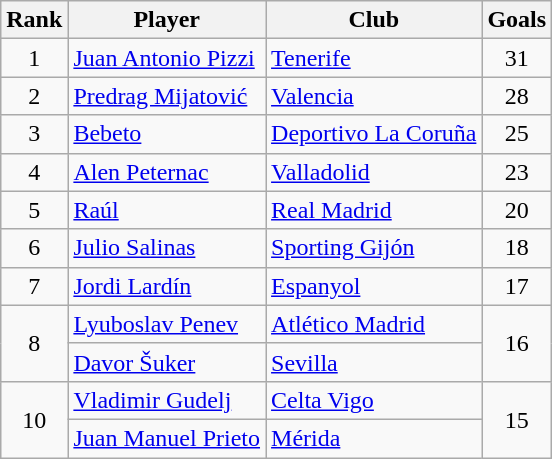<table class="wikitable">
<tr>
<th>Rank</th>
<th>Player</th>
<th>Club</th>
<th>Goals</th>
</tr>
<tr>
<td style="text-align:center">1</td>
<td> <a href='#'>Juan Antonio Pizzi</a></td>
<td><a href='#'>Tenerife</a></td>
<td style="text-align:center">31</td>
</tr>
<tr>
<td style="text-align:center">2</td>
<td> <a href='#'>Predrag Mijatović</a></td>
<td><a href='#'>Valencia</a></td>
<td style="text-align:center">28</td>
</tr>
<tr>
<td style="text-align:center">3</td>
<td> <a href='#'>Bebeto</a></td>
<td><a href='#'>Deportivo La Coruña</a></td>
<td style="text-align:center">25</td>
</tr>
<tr>
<td style="text-align:center">4</td>
<td> <a href='#'>Alen Peternac</a></td>
<td><a href='#'>Valladolid</a></td>
<td style="text-align:center">23</td>
</tr>
<tr>
<td style="text-align:center">5</td>
<td> <a href='#'>Raúl</a></td>
<td><a href='#'>Real Madrid</a></td>
<td style="text-align:center">20</td>
</tr>
<tr>
<td style="text-align:center">6</td>
<td> <a href='#'>Julio Salinas</a></td>
<td><a href='#'>Sporting Gijón</a></td>
<td style="text-align:center">18</td>
</tr>
<tr>
<td style="text-align:center">7</td>
<td> <a href='#'>Jordi Lardín</a></td>
<td><a href='#'>Espanyol</a></td>
<td style="text-align:center">17</td>
</tr>
<tr>
<td rowspan="2" style="text-align:center">8</td>
<td> <a href='#'>Lyuboslav Penev</a></td>
<td><a href='#'>Atlético Madrid</a></td>
<td rowspan="2" style="text-align:center">16</td>
</tr>
<tr>
<td> <a href='#'>Davor Šuker</a></td>
<td><a href='#'>Sevilla</a></td>
</tr>
<tr>
<td rowspan="2" style="text-align:center">10</td>
<td> <a href='#'>Vladimir Gudelj</a></td>
<td><a href='#'>Celta Vigo</a></td>
<td rowspan="2" style="text-align:center">15</td>
</tr>
<tr>
<td> <a href='#'>Juan Manuel Prieto</a></td>
<td><a href='#'>Mérida</a></td>
</tr>
</table>
